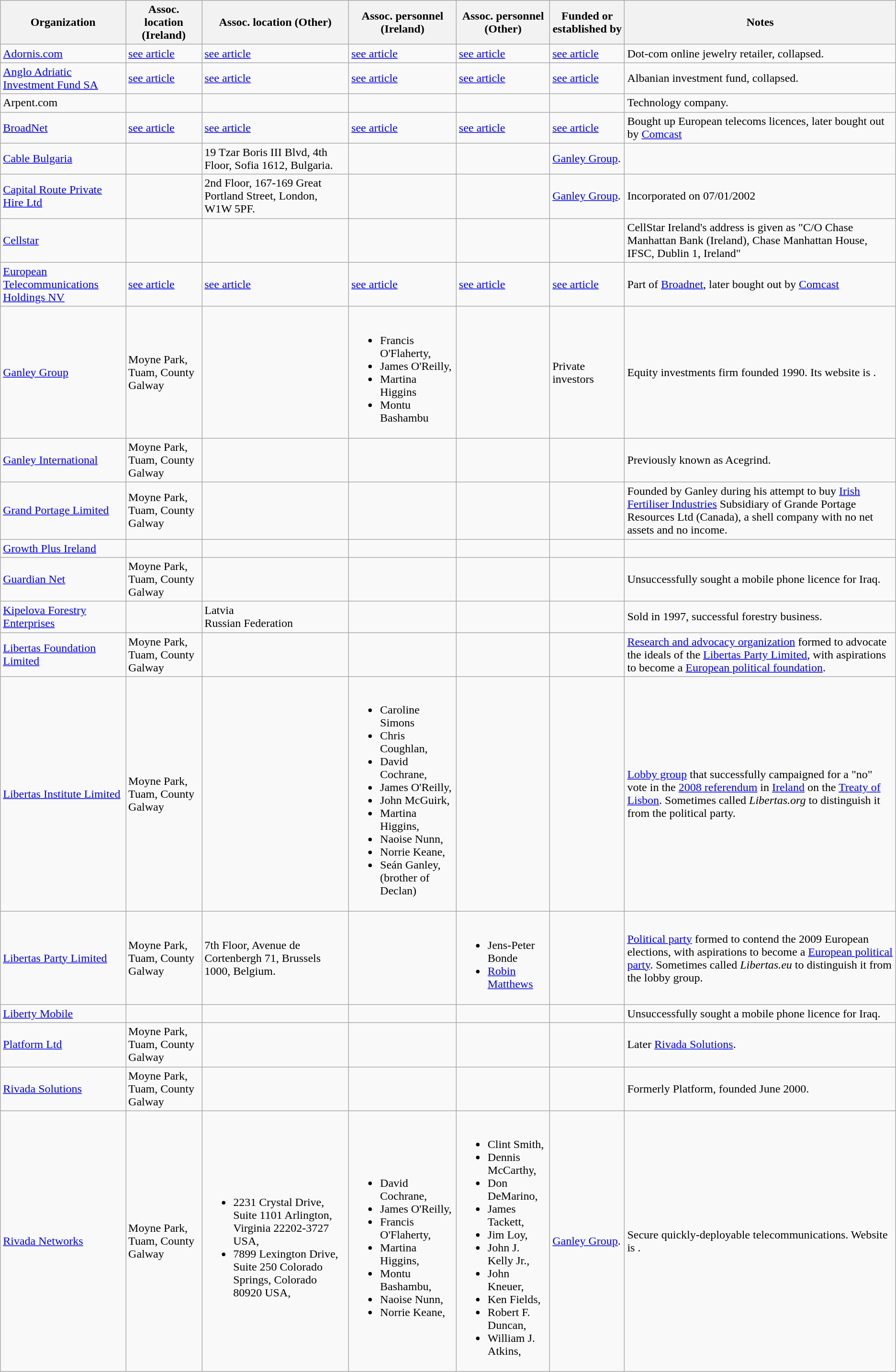<table class="wikitable sortable">
<tr>
<th>Organization</th>
<th>Assoc. location (Ireland)</th>
<th>Assoc. location (Other)</th>
<th>Assoc. personnel (Ireland)</th>
<th>Assoc. personnel (Other)</th>
<th>Funded or established by</th>
<th>Notes</th>
</tr>
<tr>
<td><a href='#'>Adornis.com</a></td>
<td><a href='#'>see article</a></td>
<td><a href='#'>see article</a></td>
<td><a href='#'>see article</a></td>
<td><a href='#'>see article</a></td>
<td><a href='#'>see article</a></td>
<td>Dot-com online jewelry retailer, collapsed.</td>
</tr>
<tr>
<td><a href='#'>Anglo Adriatic Investment Fund SA</a></td>
<td><a href='#'>see article</a></td>
<td><a href='#'>see article</a></td>
<td><a href='#'>see article</a></td>
<td><a href='#'>see article</a></td>
<td><a href='#'>see article</a></td>
<td>Albanian investment fund, collapsed.</td>
</tr>
<tr>
<td>Arpent.com</td>
<td></td>
<td></td>
<td></td>
<td></td>
<td></td>
<td>Technology company.</td>
</tr>
<tr>
<td><a href='#'>BroadNet</a></td>
<td><a href='#'>see article</a></td>
<td><a href='#'>see article</a></td>
<td><a href='#'>see article</a></td>
<td><a href='#'>see article</a></td>
<td><a href='#'>see article</a></td>
<td>Bought up European telecoms licences, later bought out by <a href='#'>Comcast</a></td>
</tr>
<tr>
<td><a href='#'>Cable Bulgaria</a></td>
<td></td>
<td>19 Tzar Boris III Blvd, 4th Floor, Sofia 1612, Bulgaria.</td>
<td></td>
<td></td>
<td><a href='#'>Ganley Group</a>.</td>
<td></td>
</tr>
<tr>
<td><a href='#'>Capital Route Private Hire Ltd</a></td>
<td></td>
<td>2nd Floor, 167-169 Great Portland Street, London, W1W 5PF.</td>
<td></td>
<td></td>
<td><a href='#'>Ganley Group</a>.</td>
<td>Incorporated on 07/01/2002</td>
</tr>
<tr>
<td><a href='#'>Cellstar</a></td>
<td></td>
<td></td>
<td></td>
<td></td>
<td></td>
<td>CellStar Ireland's address is given as "C/O Chase Manhattan Bank (Ireland), Chase Manhattan House, IFSC, Dublin 1, Ireland"</td>
</tr>
<tr>
<td><a href='#'>European Telecommunications Holdings NV</a></td>
<td><a href='#'>see article</a></td>
<td><a href='#'>see article</a></td>
<td><a href='#'>see article</a></td>
<td><a href='#'>see article</a></td>
<td><a href='#'>see article</a></td>
<td>Part of <a href='#'>Broadnet</a>, later bought out by <a href='#'>Comcast</a></td>
</tr>
<tr>
<td><a href='#'>Ganley Group</a></td>
<td>Moyne Park, Tuam, County Galway</td>
<td></td>
<td><br><ul><li>Francis O'Flaherty,</li><li>James O'Reilly,</li><li>Martina Higgins</li><li>Montu Bashambu</li></ul></td>
<td></td>
<td>Private investors</td>
<td>Equity investments firm founded 1990. Its website is .</td>
</tr>
<tr>
<td><a href='#'>Ganley International</a></td>
<td>Moyne Park, Tuam, County Galway</td>
<td></td>
<td></td>
<td></td>
<td></td>
<td>Previously known as Acegrind.</td>
</tr>
<tr>
<td><a href='#'>Grand Portage Limited</a></td>
<td>Moyne Park, Tuam, County Galway</td>
<td></td>
<td></td>
<td></td>
<td></td>
<td>Founded by Ganley during his attempt to buy <a href='#'>Irish Fertiliser Industries</a> Subsidiary of Grande Portage Resources Ltd (Canada), a shell company with no net assets and no income.</td>
</tr>
<tr>
<td><a href='#'>Growth Plus Ireland</a></td>
<td></td>
<td></td>
<td></td>
<td></td>
<td></td>
<td></td>
</tr>
<tr>
<td><a href='#'>Guardian Net</a></td>
<td>Moyne Park, Tuam, County Galway</td>
<td></td>
<td></td>
<td></td>
<td></td>
<td>Unsuccessfully sought a mobile phone licence for Iraq.</td>
</tr>
<tr>
<td><a href='#'>Kipelova Forestry Enterprises</a></td>
<td></td>
<td>Latvia<br>Russian Federation</td>
<td></td>
<td></td>
<td></td>
<td>Sold in 1997, successful forestry business.</td>
</tr>
<tr>
<td><a href='#'>Libertas Foundation Limited</a></td>
<td>Moyne Park, Tuam, County Galway</td>
<td></td>
<td></td>
<td></td>
<td></td>
<td><a href='#'>Research and advocacy organization</a> formed to advocate the ideals of the <a href='#'>Libertas Party Limited</a>, with aspirations to become a <a href='#'>European political foundation</a>.</td>
</tr>
<tr>
<td><a href='#'>Libertas Institute Limited</a></td>
<td>Moyne Park, Tuam, County Galway</td>
<td></td>
<td><br><ul><li>Caroline Simons</li><li>Chris Coughlan,</li><li>David Cochrane,</li><li>James O'Reilly,</li><li>John McGuirk,</li><li>Martina Higgins,</li><li>Naoise Nunn,</li><li>Norrie Keane,</li><li>Seán Ganley, (brother of Declan)</li></ul></td>
<td></td>
<td></td>
<td><a href='#'>Lobby group</a> that successfully campaigned for a "no" vote in the <a href='#'>2008 referendum</a> in <a href='#'>Ireland</a> on the <a href='#'>Treaty of Lisbon</a>. Sometimes called <em>Libertas.org</em> to distinguish it from the political party.</td>
</tr>
<tr>
<td><a href='#'>Libertas Party Limited</a></td>
<td>Moyne Park, Tuam, County Galway</td>
<td>7th Floor, Avenue de Cortenbergh 71, Brussels 1000, Belgium.</td>
<td></td>
<td><br><ul><li>Jens-Peter Bonde</li><li><a href='#'>Robin Matthews</a></li></ul></td>
<td></td>
<td><a href='#'>Political party</a> formed to contend the 2009 European elections, with aspirations to become a <a href='#'>European political party</a>. Sometimes called <em>Libertas.eu</em> to distinguish it from the lobby group.</td>
</tr>
<tr>
<td><a href='#'>Liberty Mobile</a></td>
<td></td>
<td></td>
<td></td>
<td></td>
<td></td>
<td>Unsuccessfully sought a mobile phone licence for Iraq.</td>
</tr>
<tr>
<td><a href='#'>Platform Ltd</a></td>
<td>Moyne Park, Tuam, County Galway</td>
<td></td>
<td></td>
<td></td>
<td></td>
<td>Later <a href='#'>Rivada Solutions</a>.</td>
</tr>
<tr>
<td><a href='#'>Rivada Solutions</a></td>
<td>Moyne Park, Tuam, County Galway</td>
<td></td>
<td></td>
<td></td>
<td></td>
<td>Formerly Platform, founded June 2000.</td>
</tr>
<tr>
<td><a href='#'>Rivada Networks</a></td>
<td>Moyne Park, Tuam, County Galway</td>
<td><br><ul><li>2231 Crystal Drive, Suite 1101 Arlington, Virginia 22202-3727 USA,</li><li>7899 Lexington Drive, Suite 250 Colorado Springs, Colorado 80920 USA,</li></ul></td>
<td><br><ul><li>David Cochrane,</li><li>James O'Reilly,</li><li>Francis O'Flaherty,</li><li>Martina Higgins,</li><li>Montu Bashambu,</li><li>Naoise Nunn,</li><li>Norrie Keane,</li></ul></td>
<td><br><ul><li>Clint Smith,</li><li>Dennis McCarthy,</li><li>Don DeMarino,</li><li>James Tackett,</li><li>Jim Loy,</li><li>John J. Kelly Jr.,</li><li>John Kneuer,</li><li>Ken Fields,</li><li>Robert F. Duncan,</li><li>William J. Atkins,</li></ul></td>
<td><a href='#'>Ganley Group</a>.</td>
<td>Secure quickly-deployable telecommunications. Website is .</td>
</tr>
</table>
